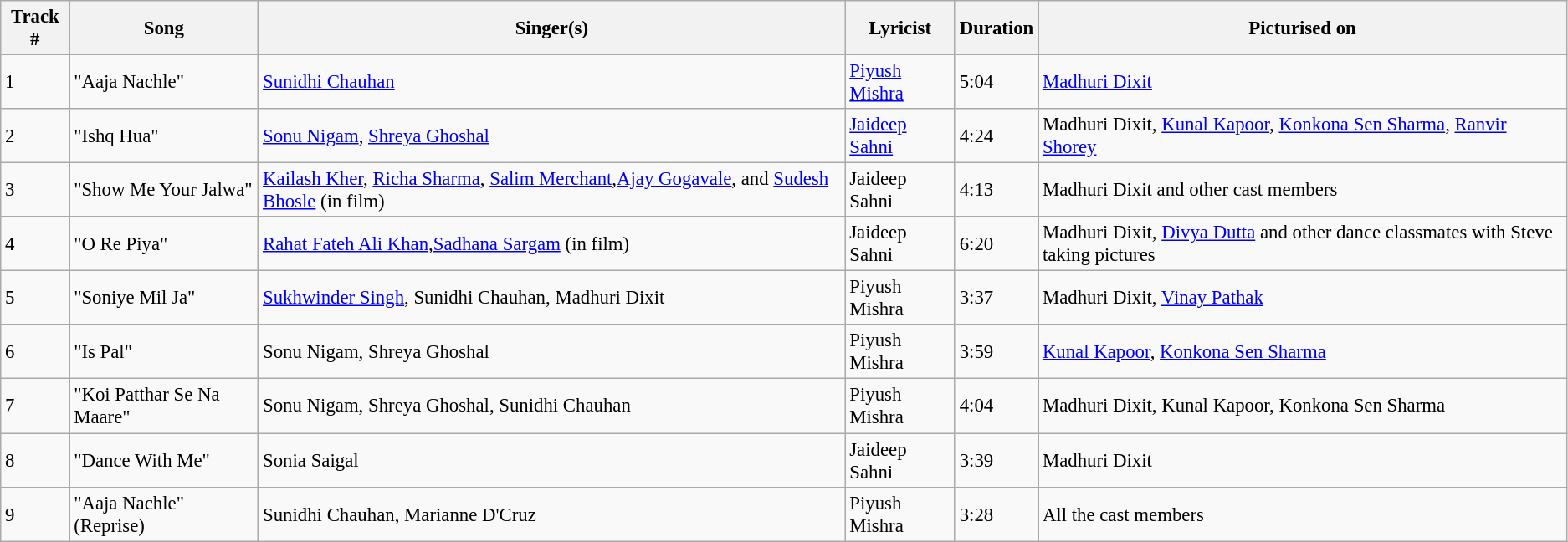<table class="wikitable" style="font-size:95%;">
<tr>
<th>Track #</th>
<th>Song</th>
<th>Singer(s)</th>
<th>Lyricist</th>
<th>Duration</th>
<th>Picturised on</th>
</tr>
<tr>
<td>1</td>
<td>"Aaja Nachle"</td>
<td><a href='#'>Sunidhi Chauhan</a></td>
<td><a href='#'>Piyush Mishra</a></td>
<td>5:04</td>
<td><a href='#'>Madhuri Dixit</a></td>
</tr>
<tr>
<td>2</td>
<td>"Ishq Hua"</td>
<td><a href='#'>Sonu Nigam</a>, <a href='#'>Shreya Ghoshal</a></td>
<td><a href='#'>Jaideep Sahni</a></td>
<td>4:24</td>
<td>Madhuri Dixit, <a href='#'>Kunal Kapoor</a>, <a href='#'>Konkona Sen Sharma</a>, <a href='#'>Ranvir Shorey</a></td>
</tr>
<tr>
<td>3</td>
<td>"Show Me Your Jalwa"</td>
<td><a href='#'>Kailash Kher</a>, <a href='#'>Richa Sharma</a>, <a href='#'>Salim Merchant</a>,<a href='#'>Ajay Gogavale</a>, and <a href='#'>Sudesh Bhosle</a> (in film)</td>
<td>Jaideep Sahni</td>
<td>4:13</td>
<td>Madhuri Dixit and other cast members</td>
</tr>
<tr>
<td>4</td>
<td>"O Re Piya"</td>
<td><a href='#'>Rahat Fateh Ali Khan</a>,<a href='#'>Sadhana Sargam</a> (in film)</td>
<td>Jaideep Sahni</td>
<td>6:20</td>
<td>Madhuri Dixit, <a href='#'>Divya Dutta</a> and other dance classmates with Steve taking pictures</td>
</tr>
<tr>
<td>5</td>
<td>"Soniye Mil Ja"</td>
<td><a href='#'>Sukhwinder Singh</a>, Sunidhi Chauhan, Madhuri Dixit</td>
<td>Piyush Mishra</td>
<td>3:37</td>
<td>Madhuri Dixit, <a href='#'>Vinay Pathak</a></td>
</tr>
<tr>
<td>6</td>
<td>"Is Pal"</td>
<td>Sonu Nigam, Shreya Ghoshal</td>
<td>Piyush Mishra</td>
<td>3:59</td>
<td><a href='#'>Kunal Kapoor</a>, <a href='#'>Konkona Sen Sharma</a></td>
</tr>
<tr>
<td>7</td>
<td>"Koi Patthar Se Na Maare"</td>
<td>Sonu Nigam, Shreya Ghoshal, Sunidhi Chauhan</td>
<td>Piyush Mishra</td>
<td>4:04</td>
<td>Madhuri Dixit, Kunal Kapoor, Konkona Sen Sharma</td>
</tr>
<tr>
<td>8</td>
<td>"Dance With Me"</td>
<td>Sonia Saigal</td>
<td>Jaideep Sahni</td>
<td>3:39</td>
<td>Madhuri Dixit</td>
</tr>
<tr>
<td>9</td>
<td>"Aaja Nachle" (Reprise)</td>
<td>Sunidhi Chauhan, Marianne D'Cruz</td>
<td>Piyush Mishra</td>
<td>3:28</td>
<td>All the cast members</td>
</tr>
</table>
